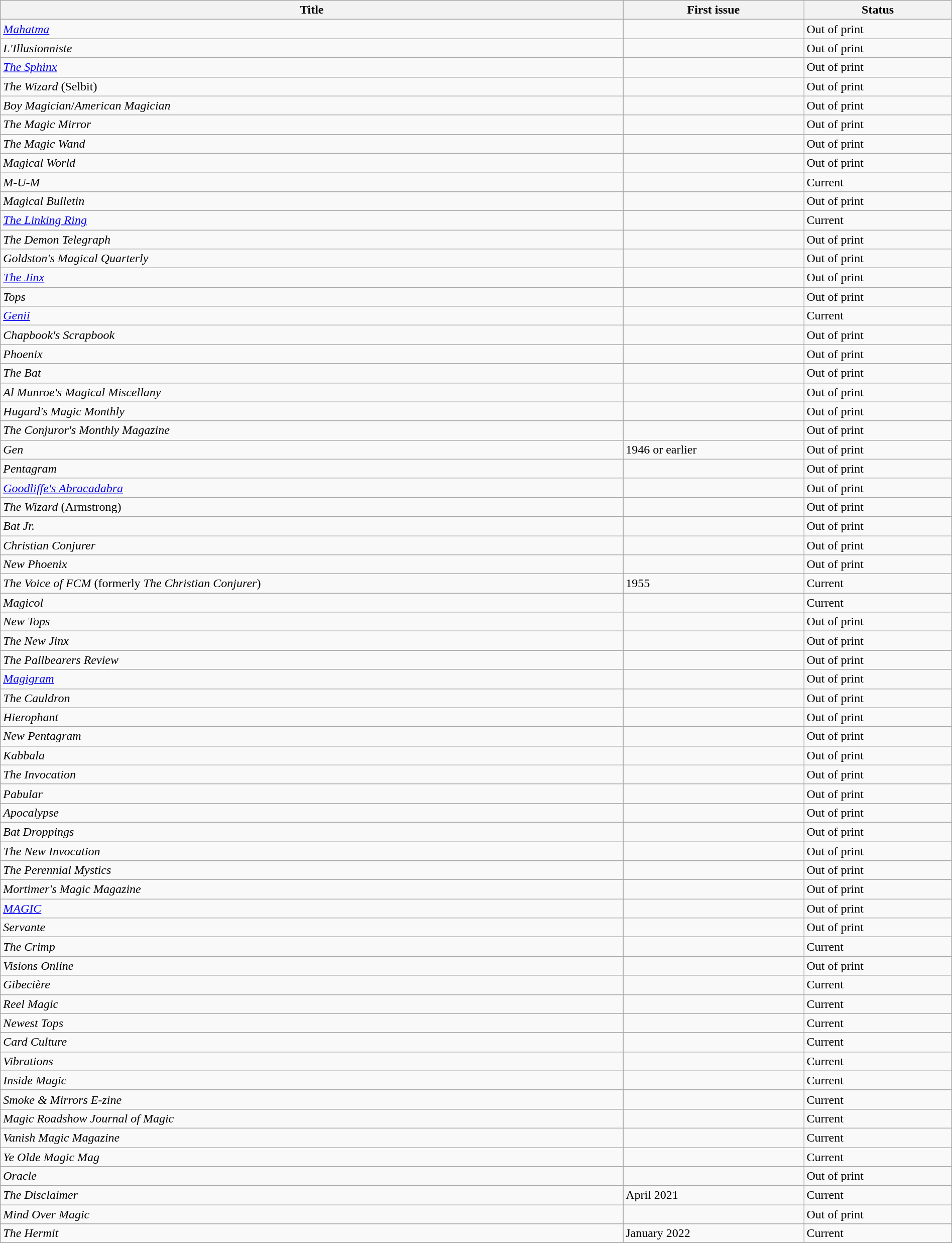<table class="wikitable sortable" style="width: 100%">
<tr>
<th>Title</th>
<th>First issue</th>
<th>Status</th>
</tr>
<tr>
<td><em><a href='#'>Mahatma</a></em></td>
<td></td>
<td>Out of print</td>
</tr>
<tr>
<td><em>L'Illusionniste</em></td>
<td></td>
<td>Out of print</td>
</tr>
<tr>
<td><em><a href='#'>The Sphinx</a></em></td>
<td></td>
<td>Out of print</td>
</tr>
<tr>
<td><em>The Wizard</em> (Selbit)</td>
<td></td>
<td>Out of print</td>
</tr>
<tr>
<td><em>Boy Magician</em>/<em>American Magician</em></td>
<td></td>
<td>Out of print</td>
</tr>
<tr>
<td><em>The Magic Mirror</em></td>
<td></td>
<td>Out of print</td>
</tr>
<tr>
<td><em>The Magic Wand</em></td>
<td></td>
<td>Out of print</td>
</tr>
<tr>
<td><em>Magical World</em></td>
<td></td>
<td>Out of print</td>
</tr>
<tr>
<td><em>M-U-M</em></td>
<td></td>
<td>Current</td>
</tr>
<tr>
<td><em>Magical Bulletin</em></td>
<td></td>
<td>Out of print</td>
</tr>
<tr>
<td><em><a href='#'>The Linking Ring</a></em></td>
<td></td>
<td>Current</td>
</tr>
<tr>
<td><em>The Demon Telegraph</em></td>
<td></td>
<td>Out of print</td>
</tr>
<tr>
<td><em>Goldston's Magical Quarterly</em></td>
<td></td>
<td>Out of print</td>
</tr>
<tr>
<td><em><a href='#'>The Jinx</a></em></td>
<td></td>
<td>Out of print</td>
</tr>
<tr>
<td><em>Tops</em></td>
<td></td>
<td>Out of print</td>
</tr>
<tr>
<td><em><a href='#'>Genii</a></em></td>
<td></td>
<td>Current</td>
</tr>
<tr>
<td><em>Chapbook's Scrapbook</em></td>
<td></td>
<td>Out of print</td>
</tr>
<tr>
<td><em>Phoenix</em></td>
<td></td>
<td>Out of print</td>
</tr>
<tr>
<td><em>The Bat</em></td>
<td></td>
<td>Out of print</td>
</tr>
<tr>
<td><em>Al Munroe's Magical Miscellany</em></td>
<td></td>
<td>Out of print</td>
</tr>
<tr>
<td><em>Hugard's Magic Monthly</em></td>
<td></td>
<td>Out of print</td>
</tr>
<tr>
<td><em>The Conjuror's Monthly Magazine</em></td>
<td></td>
<td>Out of print</td>
</tr>
<tr>
<td><em>Gen</em></td>
<td>1946 or earlier</td>
<td>Out of print</td>
</tr>
<tr>
<td><em>Pentagram</em></td>
<td></td>
<td>Out of print</td>
</tr>
<tr>
<td><em><a href='#'>Goodliffe's Abracadabra</a></em></td>
<td></td>
<td>Out of print</td>
</tr>
<tr>
<td><em>The Wizard</em> (Armstrong)</td>
<td></td>
<td>Out of print</td>
</tr>
<tr>
<td><em>Bat Jr.</em></td>
<td></td>
<td>Out of print</td>
</tr>
<tr>
<td><em>Christian Conjurer</em></td>
<td></td>
<td>Out of print</td>
</tr>
<tr>
<td><em>New Phoenix</em></td>
<td></td>
<td>Out of print</td>
</tr>
<tr>
<td><em>The Voice</em> <em>of FCM</em> (formerly <em>The Christian Conjurer</em>)</td>
<td>1955</td>
<td>Current</td>
</tr>
<tr>
<td><em>Magicol</em></td>
<td></td>
<td>Current</td>
</tr>
<tr>
<td><em>New Tops</em></td>
<td></td>
<td>Out of print</td>
</tr>
<tr>
<td><em>The New Jinx</em></td>
<td></td>
<td>Out of print</td>
</tr>
<tr>
<td><em>The Pallbearers Review</em></td>
<td></td>
<td>Out of print</td>
</tr>
<tr>
<td><em><a href='#'>Magigram</a></em></td>
<td></td>
<td>Out of print</td>
</tr>
<tr>
<td><em>The Cauldron</em></td>
<td></td>
<td>Out of print</td>
</tr>
<tr>
<td><em>Hierophant</em></td>
<td></td>
<td>Out of print</td>
</tr>
<tr>
<td><em>New Pentagram</em></td>
<td></td>
<td>Out of print</td>
</tr>
<tr>
<td><em>Kabbala</em></td>
<td></td>
<td>Out of print</td>
</tr>
<tr>
<td><em>The Invocation</em></td>
<td></td>
<td>Out of print</td>
</tr>
<tr>
<td><em>Pabular</em></td>
<td></td>
<td>Out of print</td>
</tr>
<tr>
<td><em>Apocalypse</em></td>
<td></td>
<td>Out of print</td>
</tr>
<tr>
<td><em>Bat Droppings</em></td>
<td></td>
<td>Out of print</td>
</tr>
<tr>
<td><em>The New Invocation</em></td>
<td></td>
<td>Out of print</td>
</tr>
<tr>
<td><em>The Perennial Mystics</em></td>
<td></td>
<td>Out of print</td>
</tr>
<tr>
<td><em>Mortimer's Magic Magazine</em></td>
<td></td>
<td>Out of print</td>
</tr>
<tr>
<td><em><a href='#'>MAGIC</a></em></td>
<td></td>
<td>Out of print</td>
</tr>
<tr>
<td><em>Servante</em></td>
<td></td>
<td>Out of print</td>
</tr>
<tr>
<td><em>The Crimp</em></td>
<td></td>
<td>Current</td>
</tr>
<tr>
<td><em>Visions Online</em></td>
<td></td>
<td>Out of print</td>
</tr>
<tr>
<td><em>Gibecière</em></td>
<td></td>
<td>Current</td>
</tr>
<tr>
<td><em>Reel Magic</em></td>
<td></td>
<td>Current</td>
</tr>
<tr>
<td><em>Newest Tops</em></td>
<td></td>
<td>Current</td>
</tr>
<tr>
<td><em>Card Culture</em></td>
<td></td>
<td>Current</td>
</tr>
<tr>
<td><em>Vibrations</em></td>
<td></td>
<td>Current</td>
</tr>
<tr>
<td><em>Inside Magic</em></td>
<td></td>
<td>Current</td>
</tr>
<tr>
<td><em>Smoke & Mirrors E-zine</em></td>
<td></td>
<td>Current</td>
</tr>
<tr>
<td><em>Magic Roadshow Journal of Magic</em></td>
<td></td>
<td>Current</td>
</tr>
<tr>
<td><em>Vanish Magic Magazine</em></td>
<td></td>
<td>Current</td>
</tr>
<tr>
<td><em>Ye Olde Magic Mag</em></td>
<td></td>
<td>Current</td>
</tr>
<tr>
<td><em>Oracle</em></td>
<td></td>
<td>Out of print</td>
</tr>
<tr>
<td><em>The Disclaimer</em></td>
<td>April 2021</td>
<td>Current</td>
</tr>
<tr>
<td><em>Mind Over Magic</em></td>
<td></td>
<td>Out of print</td>
</tr>
<tr>
<td><em>The Hermit</em></td>
<td>January 2022</td>
<td>Current</td>
</tr>
<tr>
</tr>
</table>
